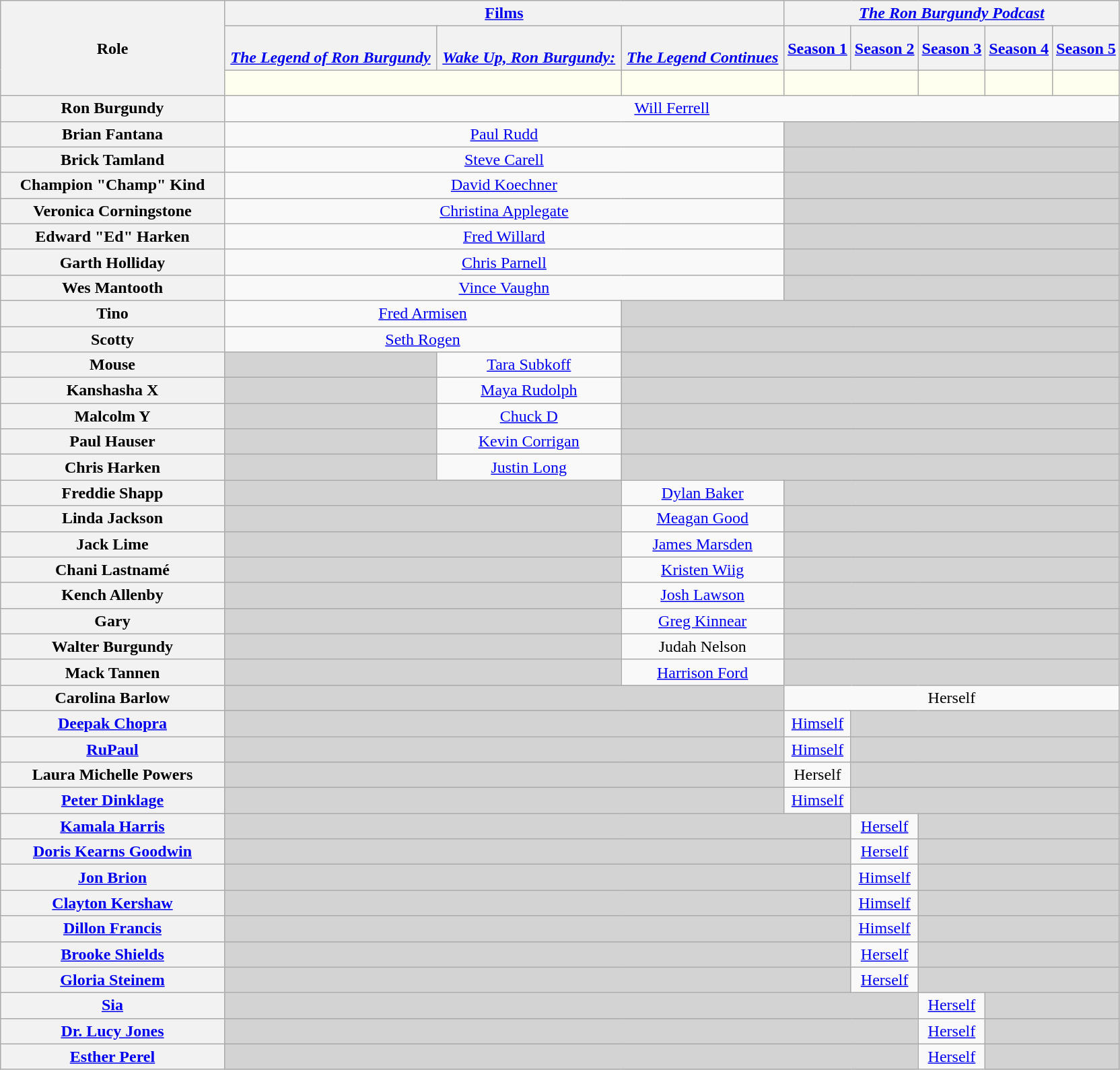<table class="wikitable" style="text-align:center">
<tr>
<th rowspan="3" style="width:20%;">Role</th>
<th colspan="3"><a href='#'>Films</a></th>
<th colspan="5" style="width:30%;"><em><a href='#'>The Ron Burgundy Podcast</a></em></th>
</tr>
<tr>
<th style="width=22%;"><em><a href='#'><br>The Legend of Ron Burgundy</a></em></th>
<th style="width=20%;"><em><a href='#'><br>Wake Up, Ron Burgundy:<br></a></em></th>
<th style="width=18%;"><em><a href='#'><br>The Legend Continues</a></em></th>
<th><a href='#'>Season 1</a></th>
<th><a href='#'>Season 2</a></th>
<th><a href='#'>Season 3</a></th>
<th><a href='#'>Season 4</a></th>
<th><a href='#'>Season 5</a></th>
</tr>
<tr>
<td colspan="2" style="background:ivory;"></td>
<td style="background:ivory;"></td>
<td colspan="2" style="background:ivory;"></td>
<td style="background:ivory;"></td>
<td style="background:ivory;"></td>
<td style="background:ivory;"><br></td>
</tr>
<tr>
<th>Ron Burgundy</th>
<td colspan="8"><a href='#'>Will Ferrell</a></td>
</tr>
<tr>
<th>Brian Fantana</th>
<td colspan="3"><a href='#'>Paul Rudd</a></td>
<td colspan="5" style="background:#d3d3d3;"></td>
</tr>
<tr>
<th>Brick Tamland</th>
<td colspan="3"><a href='#'>Steve Carell</a></td>
<td colspan="5" style="background:#d3d3d3;"></td>
</tr>
<tr>
<th>Champion "Champ" Kind</th>
<td colspan="3"><a href='#'>David Koechner</a></td>
<td colspan="5" style="background:#d3d3d3;"></td>
</tr>
<tr>
<th>Veronica Corningstone</th>
<td colspan="3"><a href='#'>Christina Applegate</a></td>
<td colspan="5" style="background:#d3d3d3;"></td>
</tr>
<tr>
<th>Edward "Ed" Harken</th>
<td colspan="3"><a href='#'>Fred Willard</a></td>
<td colspan="5" style="background:#d3d3d3;"></td>
</tr>
<tr>
<th>Garth Holliday</th>
<td colspan="3"><a href='#'>Chris Parnell</a></td>
<td colspan="5" style="background:#d3d3d3;"></td>
</tr>
<tr>
<th>Wes Mantooth</th>
<td colspan="3"><a href='#'>Vince Vaughn</a></td>
<td colspan="5" style="background:#d3d3d3;"></td>
</tr>
<tr>
<th>Tino</th>
<td colspan="2"><a href='#'>Fred Armisen</a></td>
<td colspan="7" style="background:#d3d3d3;"></td>
</tr>
<tr>
<th>Scotty</th>
<td colspan="2"><a href='#'>Seth Rogen</a></td>
<td colspan="7" style="background:#d3d3d3;"></td>
</tr>
<tr>
<th>Mouse</th>
<td style="background:#d3d3d3;"></td>
<td><a href='#'>Tara Subkoff</a></td>
<td colspan="6" style="background:#d3d3d3;"></td>
</tr>
<tr>
<th>Kanshasha X</th>
<td style="background:#d3d3d3;"></td>
<td><a href='#'>Maya Rudolph</a></td>
<td colspan="6" style="background:#d3d3d3;"></td>
</tr>
<tr>
<th>Malcolm Y</th>
<td style="background:#d3d3d3;"></td>
<td><a href='#'>Chuck D</a></td>
<td colspan="6" style="background:#d3d3d3;"></td>
</tr>
<tr>
<th>Paul Hauser</th>
<td style="background:#d3d3d3;"></td>
<td><a href='#'>Kevin Corrigan</a></td>
<td colspan="6" style="background:#d3d3d3;"></td>
</tr>
<tr>
<th>Chris Harken</th>
<td style="background:#d3d3d3;"></td>
<td><a href='#'>Justin Long</a></td>
<td colspan="6" style="background:#d3d3d3;"></td>
</tr>
<tr>
<th>Freddie Shapp</th>
<td colspan="2" style="background:#d3d3d3;"></td>
<td><a href='#'>Dylan Baker</a></td>
<td colspan="5" style="background:#d3d3d3;"></td>
</tr>
<tr>
<th>Linda Jackson</th>
<td colspan="2" style="background:#d3d3d3;"></td>
<td><a href='#'>Meagan Good</a></td>
<td colspan="5" style="background:#d3d3d3;"></td>
</tr>
<tr>
<th>Jack Lime</th>
<td colspan="2" style="background:#d3d3d3;"></td>
<td><a href='#'>James Marsden</a></td>
<td colspan="5" style="background:#d3d3d3;"></td>
</tr>
<tr>
<th>Chani Lastnamé</th>
<td colspan="2" style="background:#d3d3d3;"></td>
<td><a href='#'>Kristen Wiig</a></td>
<td colspan="5" style="background:#d3d3d3;"></td>
</tr>
<tr>
<th>Kench Allenby</th>
<td colspan="2" style="background:#d3d3d3;"></td>
<td><a href='#'>Josh Lawson</a></td>
<td colspan="5" style="background:#d3d3d3;"></td>
</tr>
<tr>
<th>Gary</th>
<td colspan="2" style="background:#d3d3d3;"></td>
<td><a href='#'>Greg Kinnear</a></td>
<td colspan="5" style="background:#d3d3d3;"></td>
</tr>
<tr>
<th>Walter Burgundy</th>
<td colspan="2" style="background:#d3d3d3;"></td>
<td>Judah Nelson</td>
<td colspan="5" style="background:#d3d3d3;"></td>
</tr>
<tr>
<th>Mack Tannen</th>
<td colspan="2" style="background:#d3d3d3;"></td>
<td><a href='#'>Harrison Ford</a></td>
<td colspan="5" style="background:#d3d3d3;"></td>
</tr>
<tr>
<th>Carolina Barlow</th>
<td colspan="3" style="background:#d3d3d3;"></td>
<td colspan="5">Herself</td>
</tr>
<tr>
<th><a href='#'>Deepak Chopra</a></th>
<td colspan="3" style="background:#d3d3d3;"></td>
<td><a href='#'>Himself</a></td>
<td colspan="4" style="background:#d3d3d3;"></td>
</tr>
<tr>
<th><a href='#'>RuPaul</a></th>
<td colspan="3" style="background:#d3d3d3;"></td>
<td><a href='#'>Himself</a></td>
<td colspan="4" style="background:#d3d3d3;"></td>
</tr>
<tr>
<th>Laura Michelle Powers</th>
<td colspan="3" style="background:#d3d3d3;"></td>
<td>Herself</td>
<td colspan="4" style="background:#d3d3d3;"></td>
</tr>
<tr>
<th><a href='#'>Peter Dinklage</a></th>
<td colspan="3" style="background:#d3d3d3;"></td>
<td><a href='#'>Himself</a></td>
<td colspan="4" style="background:#d3d3d3;"></td>
</tr>
<tr>
<th><a href='#'>Kamala Harris</a></th>
<td colspan="4" style="background:#d3d3d3;"></td>
<td><a href='#'>Herself</a></td>
<td colspan="3" style="background:#d3d3d3;"></td>
</tr>
<tr>
<th><a href='#'>Doris Kearns Goodwin</a></th>
<td colspan="4" style="background:#d3d3d3;"></td>
<td><a href='#'>Herself</a></td>
<td colspan="3" style="background:#d3d3d3;"></td>
</tr>
<tr>
<th><a href='#'>Jon Brion</a></th>
<td colspan="4" style="background:#d3d3d3;"></td>
<td><a href='#'>Himself</a></td>
<td colspan="3" style="background:#d3d3d3;"></td>
</tr>
<tr>
<th><a href='#'>Clayton Kershaw</a></th>
<td colspan="4" style="background:#d3d3d3;"></td>
<td><a href='#'>Himself</a></td>
<td colspan="3" style="background:#d3d3d3;"></td>
</tr>
<tr>
<th><a href='#'>Dillon Francis</a></th>
<td colspan="4" style="background:#d3d3d3;"></td>
<td><a href='#'>Himself</a></td>
<td colspan="3" style="background:#d3d3d3;"></td>
</tr>
<tr>
<th><a href='#'>Brooke Shields</a></th>
<td colspan="4" style="background:#d3d3d3;"></td>
<td><a href='#'>Herself</a></td>
<td colspan="3" style="background:#d3d3d3;"></td>
</tr>
<tr>
<th><a href='#'>Gloria Steinem</a></th>
<td colspan="4" style="background:#d3d3d3;"></td>
<td><a href='#'>Herself</a></td>
<td colspan="3" style="background:#d3d3d3;"></td>
</tr>
<tr>
<th><a href='#'>Sia</a></th>
<td colspan="5" style="background:#d3d3d3;"></td>
<td><a href='#'>Herself</a></td>
<td colspan="2" style="background:#d3d3d3;"></td>
</tr>
<tr>
<th><a href='#'>Dr. Lucy Jones</a></th>
<td colspan="5" style="background:#d3d3d3;"></td>
<td><a href='#'>Herself</a></td>
<td colspan="2"  style="background:#d3d3d3;"></td>
</tr>
<tr>
<th><a href='#'>Esther Perel</a></th>
<td colspan="5" style="background:#d3d3d3;"></td>
<td><a href='#'>Herself</a></td>
<td colspan="2"  style="background:#d3d3d3;"></td>
</tr>
</table>
